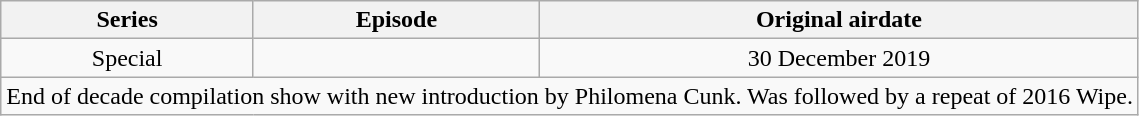<table class="wikitable" style="text-align:center">
<tr>
<th>Series</th>
<th>Episode</th>
<th>Original airdate</th>
</tr>
<tr>
<td>Special</td>
<td></td>
<td>30 December 2019</td>
</tr>
<tr>
<td colspan="3" align="left">End of decade compilation show with new introduction by Philomena Cunk. Was followed by a repeat of 2016 Wipe.</td>
</tr>
</table>
